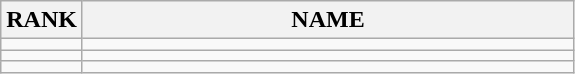<table class="wikitable">
<tr>
<th>RANK</th>
<th style="width: 20em">NAME</th>
</tr>
<tr>
<td align="center"></td>
<td></td>
</tr>
<tr>
<td align="center"></td>
<td></td>
</tr>
<tr>
<td align="center"></td>
<td></td>
</tr>
</table>
